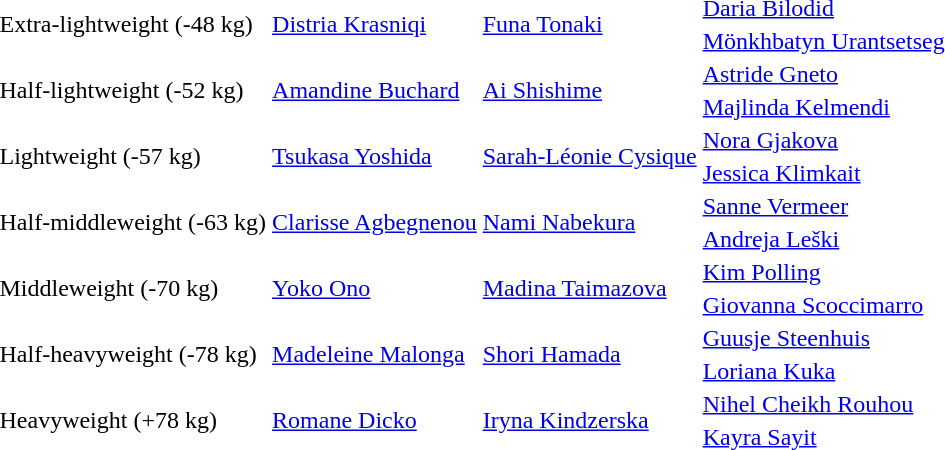<table>
<tr>
<td rowspan=2>Extra-lightweight (-48 kg)</td>
<td rowspan=2> <a href='#'>Distria Krasniqi</a></td>
<td rowspan=2> <a href='#'>Funa Tonaki</a></td>
<td> <a href='#'>Daria Bilodid</a></td>
</tr>
<tr>
<td> <a href='#'>Mönkhbatyn Urantsetseg</a></td>
</tr>
<tr>
<td rowspan=2>Half-lightweight (-52 kg)</td>
<td rowspan=2> <a href='#'>Amandine Buchard</a></td>
<td rowspan=2> <a href='#'>Ai Shishime</a></td>
<td> <a href='#'>Astride Gneto</a></td>
</tr>
<tr>
<td> <a href='#'>Majlinda Kelmendi</a></td>
</tr>
<tr>
<td rowspan=2>Lightweight (-57 kg)</td>
<td rowspan=2> <a href='#'>Tsukasa Yoshida</a></td>
<td rowspan=2> <a href='#'>Sarah-Léonie Cysique</a></td>
<td> <a href='#'>Nora Gjakova</a></td>
</tr>
<tr>
<td> <a href='#'>Jessica Klimkait</a></td>
</tr>
<tr>
<td rowspan=2>Half-middleweight (-63 kg)</td>
<td rowspan=2> <a href='#'>Clarisse Agbegnenou</a></td>
<td rowspan=2> <a href='#'>Nami Nabekura</a></td>
<td> <a href='#'>Sanne Vermeer</a></td>
</tr>
<tr>
<td> <a href='#'>Andreja Leški</a></td>
</tr>
<tr>
<td rowspan=2>Middleweight (-70 kg)</td>
<td rowspan=2> <a href='#'>Yoko Ono</a></td>
<td rowspan=2> <a href='#'>Madina Taimazova</a></td>
<td> <a href='#'>Kim Polling</a></td>
</tr>
<tr>
<td> <a href='#'>Giovanna Scoccimarro</a></td>
</tr>
<tr>
<td rowspan=2>Half-heavyweight (-78 kg)</td>
<td rowspan=2> <a href='#'>Madeleine Malonga</a></td>
<td rowspan=2> <a href='#'>Shori Hamada</a></td>
<td> <a href='#'>Guusje Steenhuis</a></td>
</tr>
<tr>
<td> <a href='#'>Loriana Kuka</a></td>
</tr>
<tr>
<td rowspan=2>Heavyweight (+78 kg)</td>
<td rowspan=2> <a href='#'>Romane Dicko</a></td>
<td rowspan=2> <a href='#'>Iryna Kindzerska</a></td>
<td> <a href='#'>Nihel Cheikh Rouhou</a></td>
</tr>
<tr>
<td> <a href='#'>Kayra Sayit</a></td>
</tr>
</table>
